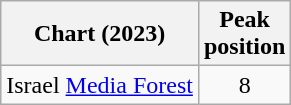<table class="wikitable sortable plainrowheaders" style="text-align:center">
<tr>
<th scope="col">Chart (2023)</th>
<th scope="col">Peak<br>position</th>
</tr>
<tr>
<td>Israel <a href='#'>Media Forest</a></td>
<td>8</td>
</tr>
</table>
